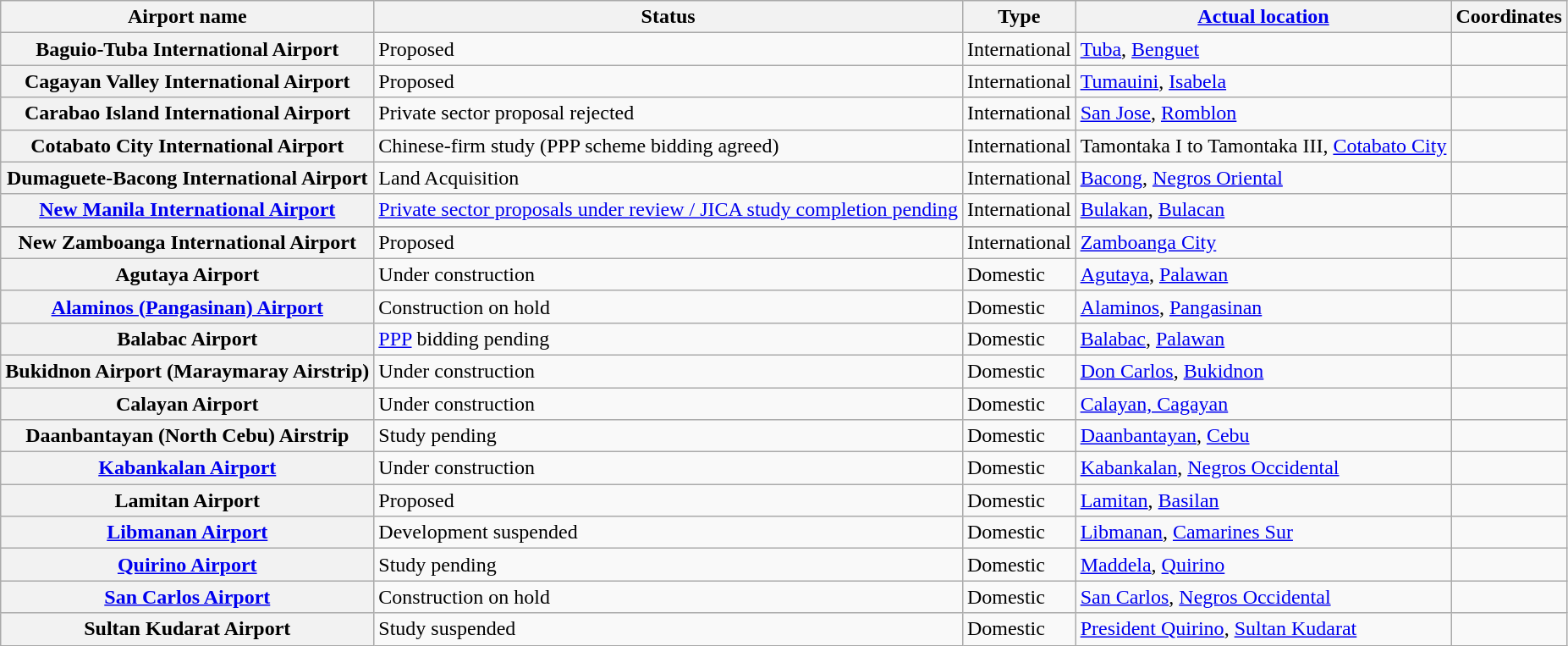<table class="wikitable sortable collapsible plainrowheaders toptextcells">
<tr style="vertical-align:middle;">
<th scope="col">Airport name</th>
<th scope="col">Status</th>
<th scope="col">Type</th>
<th scope="col"><a href='#'>Actual location</a></th>
<th scope="col">Coordinates</th>
</tr>
<tr>
<th scope="row">Baguio-Tuba International Airport</th>
<td>Proposed</td>
<td>International</td>
<td><a href='#'>Tuba</a>, <a href='#'>Benguet</a></td>
</tr>
<tr>
<th scope="row">Cagayan Valley International Airport</th>
<td>Proposed</td>
<td>International</td>
<td><a href='#'>Tumauini</a>, <a href='#'>Isabela</a></td>
<td></td>
</tr>
<tr>
<th scope="row">Carabao Island International Airport</th>
<td>Private sector proposal rejected</td>
<td>International</td>
<td><a href='#'>San Jose</a>, <a href='#'>Romblon</a></td>
<td></td>
</tr>
<tr>
<th scope="row">Cotabato City International Airport</th>
<td>Chinese-firm study (PPP scheme bidding agreed)</td>
<td>International</td>
<td>Tamontaka I to Tamontaka III, <a href='#'>Cotabato City</a></td>
<td></td>
</tr>
<tr>
<th scope="row">Dumaguete-Bacong International Airport</th>
<td>Land Acquisition</td>
<td>International</td>
<td><a href='#'>Bacong</a>, <a href='#'>Negros Oriental</a></td>
<td></td>
</tr>
<tr>
<th scope="row"><a href='#'>New Manila International Airport</a></th>
<td><a href='#'>Private sector proposals under review / JICA study completion pending</a></td>
<td>International</td>
<td><a href='#'>Bulakan</a>, <a href='#'>Bulacan</a></td>
<td style="text-align:center;"><small></small></td>
</tr>
<tr class="sortbottom">
</tr>
<tr>
<th scope="row">New Zamboanga International Airport</th>
<td>Proposed</td>
<td>International</td>
<td><a href='#'>Zamboanga City</a></td>
<td style="text-align:center;"><small></small></td>
</tr>
<tr>
<th scope="row">Agutaya Airport</th>
<td>Under construction</td>
<td>Domestic</td>
<td><a href='#'>Agutaya</a>, <a href='#'>Palawan</a></td>
<td style="text-align:center;"><small></small></td>
</tr>
<tr>
<th scope="row"><a href='#'>Alaminos (Pangasinan) Airport</a></th>
<td>Construction on hold</td>
<td>Domestic</td>
<td><a href='#'>Alaminos</a>, <a href='#'>Pangasinan</a></td>
<td style="text-align:center;"><small></small></td>
</tr>
<tr style="vertical-align;top">
<th scope="row">Balabac Airport</th>
<td><a href='#'>PPP</a> bidding pending</td>
<td>Domestic</td>
<td><a href='#'>Balabac</a>, <a href='#'>Palawan</a></td>
<td style="text-align:center;"><small></small></td>
</tr>
<tr>
<th scope="row">Bukidnon Airport (Maraymaray Airstrip)</th>
<td>Under construction</td>
<td>Domestic</td>
<td><a href='#'>Don Carlos</a>, <a href='#'>Bukidnon</a></td>
<td style="text-align:center;"><small></small></td>
</tr>
<tr>
<th scope="row">Calayan Airport</th>
<td>Under construction</td>
<td>Domestic</td>
<td><a href='#'>Calayan, Cagayan</a></td>
<td style="text-align:center;"><small></small></td>
</tr>
<tr>
<th scope="row">Daanbantayan (North Cebu) Airstrip</th>
<td>Study pending</td>
<td>Domestic</td>
<td><a href='#'>Daanbantayan</a>, <a href='#'>Cebu</a></td>
<td></td>
</tr>
<tr>
<th scope="row"><a href='#'>Kabankalan Airport</a></th>
<td>Under construction</td>
<td>Domestic</td>
<td><a href='#'>Kabankalan</a>, <a href='#'>Negros Occidental</a></td>
<td style="text-align:center;"><small></small></td>
</tr>
<tr>
<th scope="row">Lamitan Airport</th>
<td>Proposed</td>
<td>Domestic</td>
<td><a href='#'>Lamitan</a>, <a href='#'>Basilan</a></td>
<td style="text-align:center;"><small></small></td>
</tr>
<tr>
<th scope="row"><a href='#'>Libmanan Airport</a></th>
<td>Development suspended</td>
<td>Domestic</td>
<td><a href='#'>Libmanan</a>, <a href='#'>Camarines Sur</a></td>
<td></td>
</tr>
<tr>
<th scope="row"><a href='#'>Quirino Airport</a></th>
<td>Study pending</td>
<td>Domestic</td>
<td><a href='#'>Maddela</a>, <a href='#'>Quirino</a></td>
<td></td>
</tr>
<tr>
<th scope="row"><a href='#'>San Carlos Airport</a></th>
<td>Construction on hold</td>
<td>Domestic</td>
<td><a href='#'>San Carlos</a>, <a href='#'>Negros Occidental</a></td>
<td style="text-align:center;"><small></small></td>
</tr>
<tr>
<th scope="row">Sultan Kudarat Airport</th>
<td>Study suspended</td>
<td>Domestic</td>
<td><a href='#'>President Quirino</a>, <a href='#'>Sultan Kudarat</a></td>
<td></td>
</tr>
</table>
